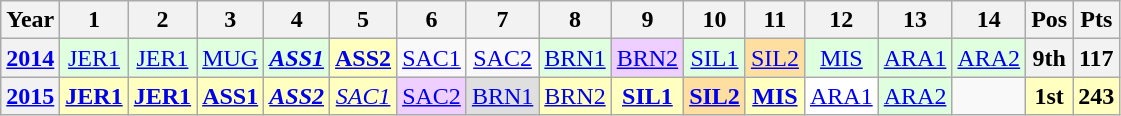<table class="wikitable" style="text-align:center;">
<tr>
<th>Year</th>
<th>1</th>
<th>2</th>
<th>3</th>
<th>4</th>
<th>5</th>
<th>6</th>
<th>7</th>
<th>8</th>
<th>9</th>
<th>10</th>
<th>11</th>
<th>12</th>
<th>13</th>
<th>14</th>
<th>Pos</th>
<th>Pts</th>
</tr>
<tr>
<th><a href='#'>2014</a></th>
<td style="background:#dfffdf;"><a href='#'>JER1</a><br></td>
<td style="background:#dfffdf;"><a href='#'>JER1</a><br></td>
<td style="background:#dfffdf;"><a href='#'>MUG</a><br></td>
<td style="background:#dfffdf;"><strong><em><a href='#'>ASS1</a></em></strong><br></td>
<td style="background:#ffffbf;"><strong><a href='#'>ASS2</a></strong><br></td>
<td><a href='#'>SAC1</a></td>
<td><a href='#'>SAC2</a></td>
<td style="background:#dfffdf;"><a href='#'>BRN1</a><br></td>
<td style="background:#efcfff;"><a href='#'>BRN2</a><br></td>
<td style="background:#dfffdf;"><a href='#'>SIL1</a><br></td>
<td style="background:#ffdf9f;"><a href='#'>SIL2</a><br></td>
<td style="background:#dfffdf;"><a href='#'>MIS</a><br></td>
<td style="background:#dfffdf;"><a href='#'>ARA1</a><br></td>
<td style="background:#dfffdf;"><a href='#'>ARA2</a><br></td>
<th>9th</th>
<th>117</th>
</tr>
<tr>
<th><a href='#'>2015</a></th>
<td style="background:#ffffbf;"><strong><a href='#'>JER1</a></strong><br></td>
<td style="background:#ffffbf;"><strong><a href='#'>JER1</a></strong><br></td>
<td style="background:#ffffbf;"><strong><a href='#'>ASS1</a></strong><br></td>
<td style="background:#ffffbf;"><strong><em><a href='#'>ASS2</a></em></strong><br></td>
<td style="background:#ffffbf;"><em><a href='#'>SAC1</a></em><br></td>
<td style="background:#efcfff;"><a href='#'>SAC2</a><br></td>
<td style="background:#dfdfdf;"><a href='#'>BRN1</a><br></td>
<td style="background:#ffffbf;"><a href='#'>BRN2</a><br></td>
<td style="background:#ffffbf;"><strong><a href='#'>SIL1</a></strong><br></td>
<td style="background:#ffdf9f;"><strong><a href='#'>SIL2</a></strong><br></td>
<td style="background:#ffffbf;"><strong><a href='#'>MIS</a></strong><br></td>
<td style="background:#ffffff;"><a href='#'>ARA1</a><br></td>
<td style="background:#dfffdf;"><a href='#'>ARA2</a><br></td>
<td></td>
<th style="background:#ffffbf;">1st</th>
<th style="background:#ffffbf;">243</th>
</tr>
</table>
